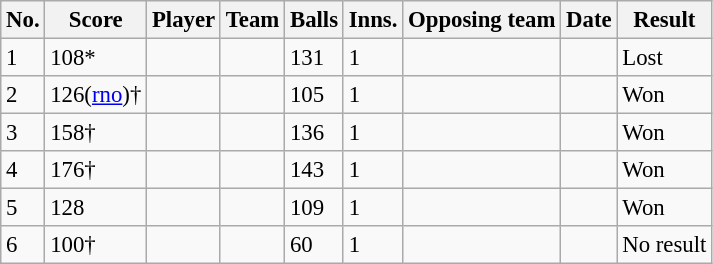<table class="wikitable sortable" style="font-size:95%">
<tr>
<th>No.</th>
<th>Score</th>
<th>Player</th>
<th>Team</th>
<th>Balls</th>
<th>Inns.</th>
<th>Opposing team</th>
<th>Date</th>
<th>Result</th>
</tr>
<tr>
<td>1</td>
<td> 108*</td>
<td></td>
<td></td>
<td>131</td>
<td>1</td>
<td></td>
<td></td>
<td>Lost</td>
</tr>
<tr>
<td>2</td>
<td>126(<a href='#'>rno</a>)†</td>
<td></td>
<td></td>
<td>105</td>
<td>1</td>
<td></td>
<td></td>
<td>Won</td>
</tr>
<tr>
<td>3</td>
<td>158†</td>
<td></td>
<td></td>
<td>136</td>
<td>1</td>
<td></td>
<td></td>
<td>Won</td>
</tr>
<tr>
<td>4</td>
<td>176†</td>
<td></td>
<td></td>
<td>143</td>
<td>1</td>
<td></td>
<td></td>
<td>Won</td>
</tr>
<tr>
<td>5</td>
<td>128</td>
<td></td>
<td></td>
<td>109</td>
<td>1</td>
<td></td>
<td></td>
<td>Won</td>
</tr>
<tr>
<td>6</td>
<td>100†</td>
<td></td>
<td></td>
<td>60</td>
<td>1</td>
<td></td>
<td></td>
<td>No result</td>
</tr>
</table>
